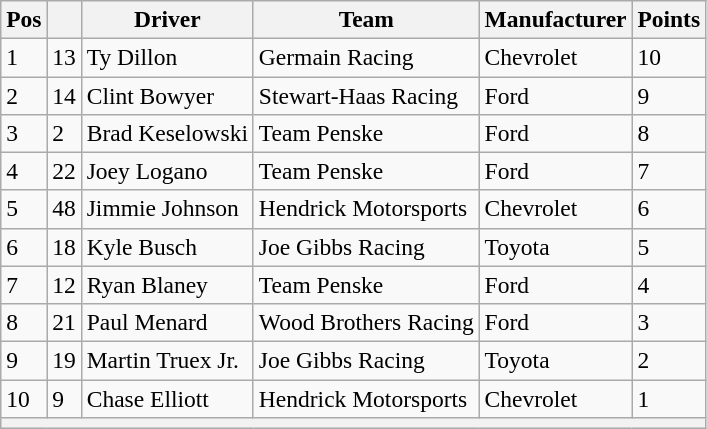<table class="wikitable" style="font-size:98%">
<tr>
<th>Pos</th>
<th></th>
<th>Driver</th>
<th>Team</th>
<th>Manufacturer</th>
<th>Points</th>
</tr>
<tr>
<td>1</td>
<td>13</td>
<td>Ty Dillon</td>
<td>Germain Racing</td>
<td>Chevrolet</td>
<td>10</td>
</tr>
<tr>
<td>2</td>
<td>14</td>
<td>Clint Bowyer</td>
<td>Stewart-Haas Racing</td>
<td>Ford</td>
<td>9</td>
</tr>
<tr>
<td>3</td>
<td>2</td>
<td>Brad Keselowski</td>
<td>Team Penske</td>
<td>Ford</td>
<td>8</td>
</tr>
<tr>
<td>4</td>
<td>22</td>
<td>Joey Logano</td>
<td>Team Penske</td>
<td>Ford</td>
<td>7</td>
</tr>
<tr>
<td>5</td>
<td>48</td>
<td>Jimmie Johnson</td>
<td>Hendrick Motorsports</td>
<td>Chevrolet</td>
<td>6</td>
</tr>
<tr>
<td>6</td>
<td>18</td>
<td>Kyle Busch</td>
<td>Joe Gibbs Racing</td>
<td>Toyota</td>
<td>5</td>
</tr>
<tr>
<td>7</td>
<td>12</td>
<td>Ryan Blaney</td>
<td>Team Penske</td>
<td>Ford</td>
<td>4</td>
</tr>
<tr>
<td>8</td>
<td>21</td>
<td>Paul Menard</td>
<td>Wood Brothers Racing</td>
<td>Ford</td>
<td>3</td>
</tr>
<tr>
<td>9</td>
<td>19</td>
<td>Martin Truex Jr.</td>
<td>Joe Gibbs Racing</td>
<td>Toyota</td>
<td>2</td>
</tr>
<tr>
<td>10</td>
<td>9</td>
<td>Chase Elliott</td>
<td>Hendrick Motorsports</td>
<td>Chevrolet</td>
<td>1</td>
</tr>
<tr>
<th colspan="6"></th>
</tr>
</table>
